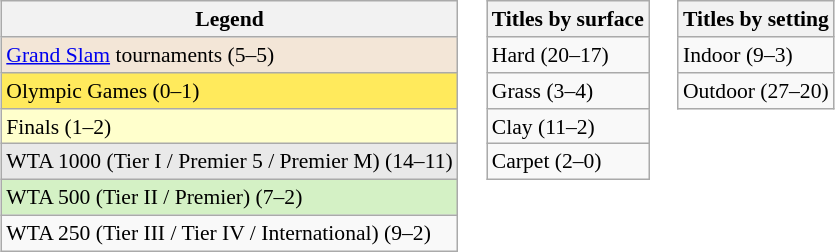<table>
<tr valign=top style=font-size:90%>
<td><br><table class="wikitable">
<tr>
<th>Legend</th>
</tr>
<tr>
<td bgcolor=F3E6D7><a href='#'>Grand Slam</a> tournaments (5–5)</td>
</tr>
<tr>
<td bgcolor=FFEA5C>Olympic Games (0–1)</td>
</tr>
<tr>
<td bgcolor="FFFFCC">Finals (1–2)</td>
</tr>
<tr>
<td bgcolor="E9E9E9">WTA 1000 (Tier I / Premier 5 / Premier M) (14–11)</td>
</tr>
<tr>
<td bgcolor="D4F1C5">WTA 500 (Tier II / Premier) (7–2)</td>
</tr>
<tr>
<td>WTA 250 (Tier III / Tier IV / International) (9–2)</td>
</tr>
</table>
</td>
<td><br><table class="wikitable">
<tr>
<th>Titles by surface</th>
</tr>
<tr>
<td>Hard (20–17)</td>
</tr>
<tr>
<td>Grass (3–4)</td>
</tr>
<tr>
<td>Clay (11–2)</td>
</tr>
<tr>
<td>Carpet (2–0)</td>
</tr>
</table>
</td>
<td><br><table class="wikitable">
<tr>
<th>Titles by setting</th>
</tr>
<tr>
<td>Indoor (9–3)</td>
</tr>
<tr>
<td>Outdoor (27–20)</td>
</tr>
</table>
</td>
</tr>
</table>
